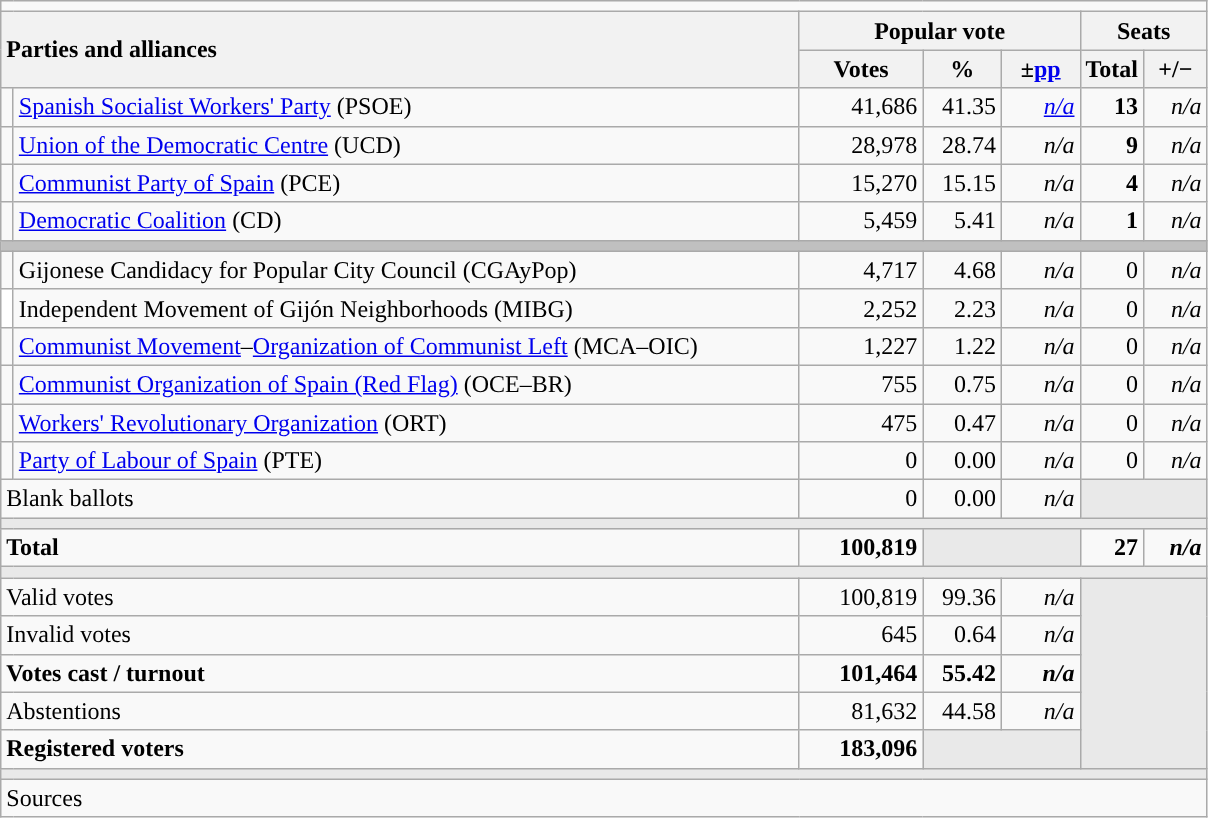<table class="wikitable" style="text-align:right;">
<tr>
<td colspan="7"></td>
</tr>
<tr>
<th style="text-align:left;" rowspan="2" colspan="2" width="525">Parties and alliances</th>
<th colspan="3">Popular vote</th>
<th colspan="2">Seats</th>
</tr>
<tr>
<th width="75">Votes</th>
<th width="45">%</th>
<th width="45">±<a href='#'>pp</a></th>
<th width="35">Total</th>
<th width="35">+/−</th>
</tr>
<tr>
<td width="1" style="color:inherit;background:"></td>
<td align="left"><a href='#'>Spanish Socialist Workers' Party</a> (PSOE)</td>
<td>41,686</td>
<td>41.35</td>
<td><em><a href='#'>n/a</a></em></td>
<td><strong>13</strong></td>
<td><em>n/a</em></td>
</tr>
<tr>
<td style="color:inherit;background:"></td>
<td align="left"><a href='#'>Union of the Democratic Centre</a> (UCD)</td>
<td>28,978</td>
<td>28.74</td>
<td><em>n/a</em></td>
<td><strong>9</strong></td>
<td><em>n/a</em></td>
</tr>
<tr>
<td style="color:inherit;background:"></td>
<td align="left"><a href='#'>Communist Party of Spain</a> (PCE)</td>
<td>15,270</td>
<td>15.15</td>
<td><em>n/a</em></td>
<td><strong>4</strong></td>
<td><em>n/a</em></td>
</tr>
<tr>
<td style="color:inherit;background:"></td>
<td align="left"><a href='#'>Democratic Coalition</a> (CD)</td>
<td>5,459</td>
<td>5.41</td>
<td><em>n/a</em></td>
<td><strong>1</strong></td>
<td><em>n/a</em></td>
</tr>
<tr>
<td colspan="7" bgcolor="#C0C0C0"></td>
</tr>
<tr>
<td style="color:inherit;background:"></td>
<td align="left">Gijonese Candidacy for Popular City Council (CGAyPop)</td>
<td>4,717</td>
<td>4.68</td>
<td><em>n/a</em></td>
<td>0</td>
<td><em>n/a</em></td>
</tr>
<tr>
<td bgcolor="white"></td>
<td align="left">Independent Movement of Gijón Neighborhoods (MIBG)</td>
<td>2,252</td>
<td>2.23</td>
<td><em>n/a</em></td>
<td>0</td>
<td><em>n/a</em></td>
</tr>
<tr>
<td style="color:inherit;background:"></td>
<td align="left"><a href='#'>Communist Movement</a>–<a href='#'>Organization of Communist Left</a> (MCA–OIC)</td>
<td>1,227</td>
<td>1.22</td>
<td><em>n/a</em></td>
<td>0</td>
<td><em>n/a</em></td>
</tr>
<tr>
<td style="color:inherit;background:"></td>
<td align="left"><a href='#'>Communist Organization of Spain (Red Flag)</a> (OCE–BR)</td>
<td>755</td>
<td>0.75</td>
<td><em>n/a</em></td>
<td>0</td>
<td><em>n/a</em></td>
</tr>
<tr>
<td style="color:inherit;background:"></td>
<td align="left"><a href='#'>Workers' Revolutionary Organization</a> (ORT)</td>
<td>475</td>
<td>0.47</td>
<td><em>n/a</em></td>
<td>0</td>
<td><em>n/a</em></td>
</tr>
<tr>
<td style="color:inherit;background:"></td>
<td align="left"><a href='#'>Party of Labour of Spain</a> (PTE)</td>
<td>0</td>
<td>0.00</td>
<td><em>n/a</em></td>
<td>0</td>
<td><em>n/a</em></td>
</tr>
<tr>
<td align="left" colspan="2">Blank ballots</td>
<td>0</td>
<td>0.00</td>
<td><em>n/a</em></td>
<td bgcolor="#E9E9E9" colspan="2"></td>
</tr>
<tr>
<td colspan="7" bgcolor="#E9E9E9"></td>
</tr>
<tr style="font-weight:bold;">
<td align="left" colspan="2">Total</td>
<td>100,819</td>
<td bgcolor="#E9E9E9" colspan="2"></td>
<td>27</td>
<td><em>n/a</em></td>
</tr>
<tr>
<td colspan="7" bgcolor="#E9E9E9"></td>
</tr>
<tr>
<td align="left" colspan="2">Valid votes</td>
<td>100,819</td>
<td>99.36</td>
<td><em>n/a</em></td>
<td bgcolor="#E9E9E9" colspan="2" rowspan="5"></td>
</tr>
<tr>
<td align="left" colspan="2">Invalid votes</td>
<td>645</td>
<td>0.64</td>
<td><em>n/a</em></td>
</tr>
<tr style="font-weight:bold;">
<td align="left" colspan="2">Votes cast / turnout</td>
<td>101,464</td>
<td>55.42</td>
<td><em>n/a</em></td>
</tr>
<tr>
<td align="left" colspan="2">Abstentions</td>
<td>81,632</td>
<td>44.58</td>
<td><em>n/a</em></td>
</tr>
<tr style="font-weight:bold;">
<td align="left" colspan="2">Registered voters</td>
<td>183,096</td>
<td bgcolor="#E9E9E9" colspan="2"></td>
</tr>
<tr>
<td colspan="7" bgcolor="#E9E9E9"></td>
</tr>
<tr>
<td align="left" colspan="7">Sources</td>
</tr>
</table>
